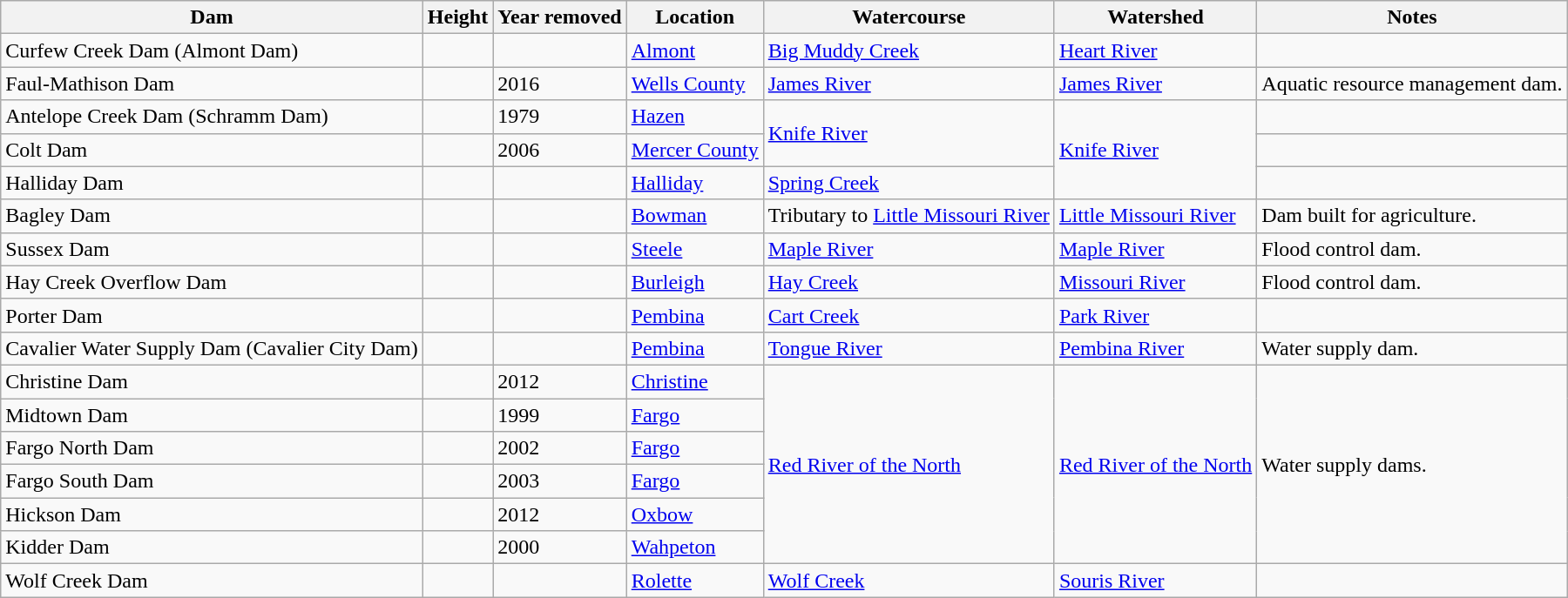<table class="wikitable sortable">
<tr>
<th>Dam</th>
<th>Height</th>
<th>Year removed</th>
<th>Location</th>
<th>Watercourse</th>
<th>Watershed</th>
<th>Notes</th>
</tr>
<tr>
<td>Curfew Creek Dam (Almont Dam)</td>
<td></td>
<td></td>
<td><a href='#'>Almont</a><br></td>
<td><a href='#'>Big Muddy Creek</a></td>
<td><a href='#'>Heart River</a></td>
<td></td>
</tr>
<tr>
<td>Faul-Mathison Dam</td>
<td></td>
<td>2016</td>
<td><a href='#'>Wells County</a><br></td>
<td><a href='#'>James River</a></td>
<td><a href='#'>James River</a></td>
<td>Aquatic resource management dam.</td>
</tr>
<tr>
<td>Antelope Creek Dam (Schramm Dam)</td>
<td></td>
<td>1979</td>
<td><a href='#'>Hazen</a><br></td>
<td rowspan=2><a href='#'>Knife River</a></td>
<td rowspan=3><a href='#'>Knife River</a></td>
<td></td>
</tr>
<tr>
<td>Colt Dam</td>
<td></td>
<td>2006</td>
<td><a href='#'>Mercer County</a></td>
<td></td>
</tr>
<tr>
<td>Halliday Dam</td>
<td></td>
<td></td>
<td><a href='#'>Halliday</a><br></td>
<td><a href='#'>Spring Creek</a></td>
<td></td>
</tr>
<tr>
<td>Bagley Dam</td>
<td></td>
<td></td>
<td><a href='#'>Bowman</a><br></td>
<td>Tributary to <a href='#'>Little Missouri River</a></td>
<td><a href='#'>Little Missouri River</a></td>
<td>Dam built for agriculture.</td>
</tr>
<tr>
<td>Sussex Dam</td>
<td></td>
<td></td>
<td><a href='#'>Steele</a><br></td>
<td><a href='#'>Maple River</a></td>
<td><a href='#'>Maple River</a></td>
<td>Flood control dam.</td>
</tr>
<tr>
<td>Hay Creek Overflow Dam</td>
<td></td>
<td></td>
<td><a href='#'>Burleigh</a><br></td>
<td><a href='#'>Hay Creek</a></td>
<td><a href='#'>Missouri River</a></td>
<td>Flood control dam.</td>
</tr>
<tr>
<td>Porter Dam</td>
<td></td>
<td></td>
<td><a href='#'>Pembina</a><br></td>
<td><a href='#'>Cart Creek</a></td>
<td><a href='#'>Park River</a></td>
<td></td>
</tr>
<tr>
<td>Cavalier Water Supply Dam (Cavalier City Dam)</td>
<td></td>
<td></td>
<td><a href='#'>Pembina</a><br></td>
<td><a href='#'>Tongue River</a></td>
<td><a href='#'>Pembina River</a></td>
<td>Water supply dam.</td>
</tr>
<tr>
<td>Christine Dam</td>
<td></td>
<td>2012</td>
<td><a href='#'>Christine</a><br></td>
<td rowspan=6><a href='#'>Red River of the North</a></td>
<td rowspan=6><a href='#'>Red River of the North</a></td>
<td rowspan=6>Water supply dams.</td>
</tr>
<tr>
<td>Midtown Dam</td>
<td></td>
<td>1999</td>
<td><a href='#'>Fargo</a><br></td>
</tr>
<tr>
<td>Fargo North Dam</td>
<td></td>
<td>2002</td>
<td><a href='#'>Fargo</a><br></td>
</tr>
<tr>
<td>Fargo South Dam</td>
<td></td>
<td>2003</td>
<td><a href='#'>Fargo</a><br></td>
</tr>
<tr>
<td>Hickson Dam</td>
<td></td>
<td>2012</td>
<td><a href='#'>Oxbow</a><br></td>
</tr>
<tr>
<td>Kidder Dam</td>
<td></td>
<td>2000</td>
<td><a href='#'>Wahpeton</a><br></td>
</tr>
<tr>
<td>Wolf Creek Dam</td>
<td></td>
<td></td>
<td><a href='#'>Rolette</a><br></td>
<td><a href='#'>Wolf Creek</a></td>
<td><a href='#'>Souris River</a></td>
<td></td>
</tr>
</table>
